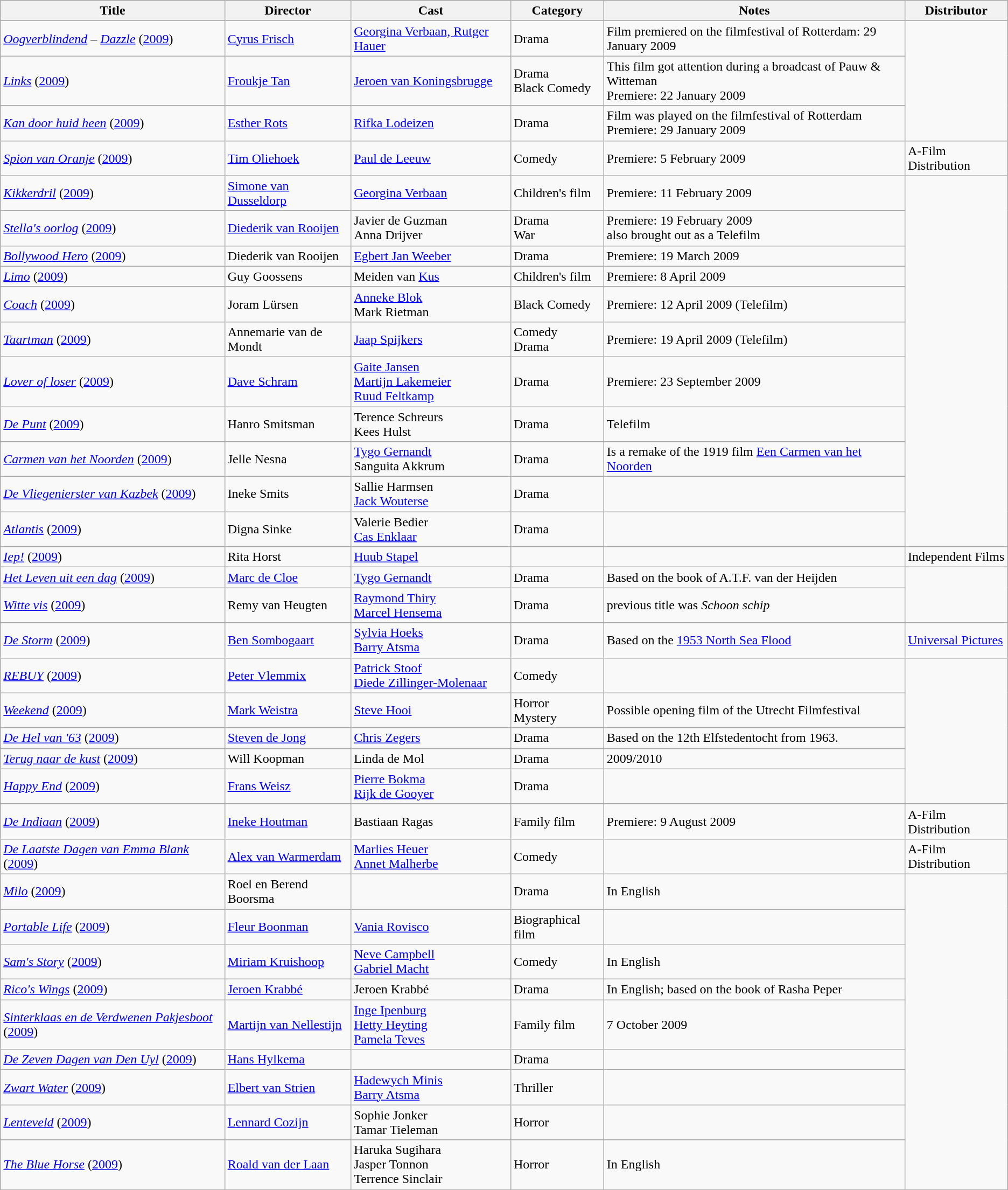<table class="wikitable">
<tr>
<th>Title</th>
<th>Director</th>
<th>Cast</th>
<th>Category</th>
<th>Notes</th>
<th>Distributor</th>
</tr>
<tr>
<td><em><a href='#'>Oogverblindend</a></em> – <em><a href='#'>Dazzle</a></em> (<a href='#'>2009</a>)</td>
<td><a href='#'>Cyrus Frisch</a></td>
<td><a href='#'>Georgina Verbaan, Rutger Hauer</a></td>
<td>Drama</td>
<td>Film premiered on the filmfestival of Rotterdam: 29 January 2009</td>
</tr>
<tr>
<td><em><a href='#'>Links</a></em> (<a href='#'>2009</a>)</td>
<td><a href='#'>Froukje Tan</a></td>
<td><a href='#'>Jeroen van Koningsbrugge</a></td>
<td>Drama<br>Black Comedy</td>
<td>This film got attention during a broadcast of Pauw & Witteman<br>Premiere: 22 January 2009</td>
</tr>
<tr>
<td><em><a href='#'>Kan door huid heen</a></em> (<a href='#'>2009</a>)</td>
<td><a href='#'>Esther Rots</a></td>
<td><a href='#'>Rifka Lodeizen</a></td>
<td>Drama</td>
<td>Film was played on the filmfestival of Rotterdam<br>Premiere: 29 January 2009</td>
</tr>
<tr>
<td><em><a href='#'>Spion van Oranje</a></em> (<a href='#'>2009</a>)</td>
<td><a href='#'>Tim Oliehoek</a></td>
<td><a href='#'>Paul de Leeuw</a></td>
<td>Comedy</td>
<td>Premiere: 5 February 2009</td>
<td>A-Film Distribution</td>
</tr>
<tr>
<td><em><a href='#'>Kikkerdril</a></em> (<a href='#'>2009</a>)</td>
<td><a href='#'>Simone van Dusseldorp</a></td>
<td><a href='#'>Georgina Verbaan</a></td>
<td>Children's film</td>
<td>Premiere: 11 February 2009</td>
</tr>
<tr>
<td><em><a href='#'>Stella's oorlog</a></em> (<a href='#'>2009</a>)</td>
<td><a href='#'>Diederik van Rooijen</a></td>
<td>Javier de Guzman<br>Anna Drijver</td>
<td>Drama<br>War</td>
<td>Premiere: 19 February 2009<br>also brought out as a Telefilm</td>
</tr>
<tr>
<td><em><a href='#'>Bollywood Hero</a></em> (<a href='#'>2009</a>)</td>
<td>Diederik van Rooijen</td>
<td><a href='#'>Egbert Jan Weeber</a></td>
<td>Drama</td>
<td>Premiere: 19 March 2009</td>
</tr>
<tr>
<td><em><a href='#'>Limo</a></em> (<a href='#'>2009</a>)</td>
<td>Guy Goossens</td>
<td>Meiden van <a href='#'>Kus</a></td>
<td>Children's film</td>
<td>Premiere: 8 April 2009</td>
</tr>
<tr>
<td><em><a href='#'>Coach</a></em> (<a href='#'>2009</a>)</td>
<td>Joram Lürsen</td>
<td><a href='#'>Anneke Blok</a><br>Mark Rietman<Gaite Jansen></td>
<td>Black Comedy</td>
<td>Premiere: 12 April 2009 (Telefilm)</td>
</tr>
<tr>
<td><em><a href='#'>Taartman</a></em> (<a href='#'>2009</a>)</td>
<td>Annemarie van de Mondt</td>
<td><a href='#'>Jaap Spijkers</a></td>
<td>Comedy<br>Drama</td>
<td>Premiere: 19 April 2009 (Telefilm)</td>
</tr>
<tr>
<td><em><a href='#'>Lover of loser</a></em> (<a href='#'>2009</a>)</td>
<td><a href='#'>Dave Schram</a></td>
<td><a href='#'>Gaite Jansen</a><br><a href='#'>Martijn Lakemeier</a><br><a href='#'>Ruud Feltkamp</a></td>
<td>Drama</td>
<td>Premiere: 23 September 2009</td>
</tr>
<tr>
<td><em><a href='#'>De Punt</a></em> (<a href='#'>2009</a>)</td>
<td>Hanro Smitsman</td>
<td>Terence Schreurs<br>Kees Hulst</td>
<td>Drama</td>
<td>Telefilm</td>
</tr>
<tr>
<td><em><a href='#'>Carmen van het Noorden</a></em> (<a href='#'>2009</a>)</td>
<td>Jelle Nesna</td>
<td><a href='#'>Tygo Gernandt</a><br>Sanguita Akkrum</td>
<td>Drama</td>
<td>Is a remake of the 1919 film <a href='#'>Een Carmen van het Noorden</a></td>
</tr>
<tr>
<td><em><a href='#'>De Vliegenierster van Kazbek</a></em> (<a href='#'>2009</a>)</td>
<td>Ineke Smits</td>
<td>Sallie Harmsen<br><a href='#'>Jack Wouterse</a></td>
<td>Drama</td>
<td></td>
</tr>
<tr>
<td><em><a href='#'>Atlantis</a></em> (<a href='#'>2009</a>)</td>
<td>Digna Sinke</td>
<td>Valerie Bedier<br><a href='#'>Cas Enklaar</a></td>
<td>Drama</td>
<td></td>
</tr>
<tr>
<td><em><a href='#'>Iep!</a></em> (<a href='#'>2009</a>)</td>
<td>Rita Horst</td>
<td><a href='#'>Huub Stapel</a></td>
<td></td>
<td></td>
<td>Independent Films</td>
</tr>
<tr>
<td><em><a href='#'>Het Leven uit een dag</a></em> (<a href='#'>2009</a>)</td>
<td><a href='#'>Marc de Cloe</a></td>
<td><a href='#'>Tygo Gernandt</a></td>
<td>Drama</td>
<td>Based on the book of A.T.F. van der Heijden</td>
</tr>
<tr>
<td><em><a href='#'>Witte vis</a></em> (<a href='#'>2009</a>)</td>
<td>Remy van Heugten</td>
<td><a href='#'>Raymond Thiry</a><br><a href='#'>Marcel Hensema</a></td>
<td>Drama</td>
<td>previous title was <em>Schoon schip</em></td>
</tr>
<tr>
<td><em><a href='#'>De Storm</a></em> (<a href='#'>2009</a>)</td>
<td><a href='#'>Ben Sombogaart</a></td>
<td><a href='#'>Sylvia Hoeks</a><br><a href='#'>Barry Atsma</a></td>
<td>Drama</td>
<td>Based on the <a href='#'>1953 North Sea Flood</a></td>
<td><a href='#'>Universal Pictures</a></td>
</tr>
<tr>
<td><em><a href='#'>REBUY</a></em> (<a href='#'>2009</a>)</td>
<td><a href='#'>Peter Vlemmix</a></td>
<td><a href='#'>Patrick Stoof</a><br><a href='#'>Diede Zillinger-Molenaar</a></td>
<td>Comedy</td>
<td></td>
</tr>
<tr>
<td><em><a href='#'>Weekend</a></em> (<a href='#'>2009</a>)</td>
<td><a href='#'>Mark Weistra</a></td>
<td><a href='#'>Steve Hooi</a></td>
<td>Horror<br>Mystery</td>
<td>Possible opening film of the Utrecht Filmfestival</td>
</tr>
<tr>
<td><em><a href='#'>De Hel van '63</a></em> (<a href='#'>2009</a>)</td>
<td><a href='#'>Steven de Jong</a></td>
<td><a href='#'>Chris Zegers</a></td>
<td>Drama</td>
<td>Based on the 12th Elfstedentocht from 1963.</td>
</tr>
<tr>
<td><em><a href='#'>Terug naar de kust</a></em> (<a href='#'>2009</a>)</td>
<td>Will Koopman</td>
<td>Linda de Mol</td>
<td>Drama</td>
<td>2009/2010</td>
</tr>
<tr>
<td><em><a href='#'>Happy End</a></em> (<a href='#'>2009</a>)</td>
<td><a href='#'>Frans Weisz</a></td>
<td><a href='#'>Pierre Bokma</a><br><a href='#'>Rijk de Gooyer</a></td>
<td>Drama</td>
<td></td>
</tr>
<tr>
<td><em><a href='#'>De Indiaan</a></em> (<a href='#'>2009</a>)</td>
<td><a href='#'>Ineke Houtman</a></td>
<td>Bastiaan Ragas</td>
<td>Family film</td>
<td>Premiere: 9 August 2009</td>
<td>A-Film Distribution</td>
</tr>
<tr>
<td><em><a href='#'>De Laatste Dagen van Emma Blank</a></em> (<a href='#'>2009</a>)</td>
<td><a href='#'>Alex van Warmerdam</a></td>
<td><a href='#'>Marlies Heuer</a><br><a href='#'>Annet Malherbe</a></td>
<td>Comedy</td>
<td></td>
<td>A-Film Distribution</td>
</tr>
<tr>
<td><em><a href='#'>Milo</a></em> (<a href='#'>2009</a>)</td>
<td>Roel en Berend Boorsma</td>
<td></td>
<td>Drama</td>
<td>In English</td>
</tr>
<tr>
<td><em><a href='#'>Portable Life</a></em> (<a href='#'>2009</a>)</td>
<td><a href='#'>Fleur Boonman</a></td>
<td><a href='#'>Vania Rovisco</a></td>
<td>Biographical film</td>
<td></td>
</tr>
<tr>
<td><em><a href='#'>Sam's Story</a></em> (<a href='#'>2009</a>)</td>
<td><a href='#'>Miriam Kruishoop</a></td>
<td><a href='#'>Neve Campbell</a><br><a href='#'>Gabriel Macht</a></td>
<td>Comedy</td>
<td>In English</td>
</tr>
<tr>
<td><em><a href='#'>Rico's Wings</a></em> (<a href='#'>2009</a>)</td>
<td><a href='#'>Jeroen Krabbé</a></td>
<td>Jeroen Krabbé</td>
<td>Drama</td>
<td>In English; based on the book of Rasha Peper</td>
</tr>
<tr>
<td><em><a href='#'>Sinterklaas en de Verdwenen Pakjesboot</a></em> (<a href='#'>2009</a>)</td>
<td><a href='#'>Martijn van Nellestijn</a></td>
<td><a href='#'>Inge Ipenburg</a><br><a href='#'>Hetty Heyting</a><br><a href='#'>Pamela Teves</a></td>
<td>Family film</td>
<td>7 October 2009</td>
</tr>
<tr>
<td><em><a href='#'>De Zeven Dagen van Den Uyl</a></em> (<a href='#'>2009</a>)</td>
<td><a href='#'>Hans Hylkema</a></td>
<td></td>
<td>Drama</td>
<td></td>
</tr>
<tr>
<td><em><a href='#'>Zwart Water</a></em> (<a href='#'>2009</a>)</td>
<td><a href='#'>Elbert van Strien</a></td>
<td><a href='#'>Hadewych Minis</a><br><a href='#'>Barry Atsma</a></td>
<td>Thriller</td>
<td></td>
</tr>
<tr>
<td><em><a href='#'>Lenteveld</a></em> (<a href='#'>2009</a>)</td>
<td><a href='#'>Lennard Cozijn</a></td>
<td>Sophie Jonker<br>Tamar Tieleman</td>
<td>Horror</td>
<td></td>
</tr>
<tr>
<td><em><a href='#'>The Blue Horse</a></em> (<a href='#'>2009</a>)</td>
<td><a href='#'>Roald van der Laan</a></td>
<td>Haruka Sugihara<br>Jasper Tonnon<br>Terrence Sinclair</td>
<td>Horror</td>
<td>In English</td>
</tr>
</table>
